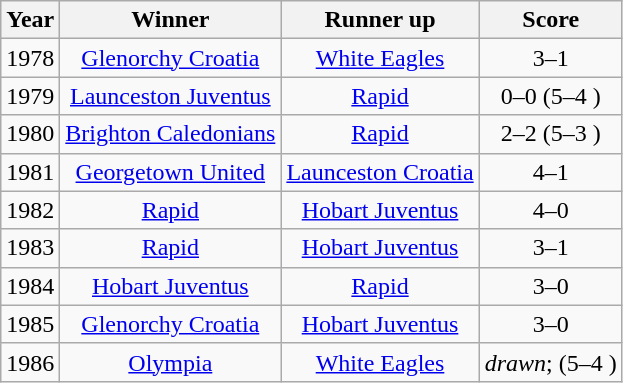<table class="wikitable" style="text-align:center">
<tr>
<th>Year</th>
<th>Winner</th>
<th>Runner up</th>
<th>Score</th>
</tr>
<tr>
<td>1978</td>
<td><a href='#'>Glenorchy Croatia</a></td>
<td><a href='#'>White Eagles</a></td>
<td>3–1</td>
</tr>
<tr>
<td>1979</td>
<td><a href='#'>Launceston Juventus</a></td>
<td><a href='#'>Rapid</a></td>
<td>0–0 (5–4 )</td>
</tr>
<tr>
<td>1980</td>
<td><a href='#'>Brighton Caledonians</a></td>
<td><a href='#'>Rapid</a></td>
<td>2–2 (5–3 )</td>
</tr>
<tr>
<td>1981</td>
<td><a href='#'>Georgetown United</a></td>
<td><a href='#'>Launceston Croatia</a></td>
<td>4–1</td>
</tr>
<tr>
<td>1982</td>
<td><a href='#'>Rapid</a></td>
<td><a href='#'>Hobart Juventus</a></td>
<td>4–0</td>
</tr>
<tr>
<td>1983</td>
<td><a href='#'>Rapid</a></td>
<td><a href='#'>Hobart Juventus</a></td>
<td>3–1</td>
</tr>
<tr>
<td>1984</td>
<td><a href='#'>Hobart Juventus</a></td>
<td><a href='#'>Rapid</a></td>
<td>3–0</td>
</tr>
<tr>
<td>1985</td>
<td><a href='#'>Glenorchy Croatia</a></td>
<td><a href='#'>Hobart Juventus</a></td>
<td>3–0</td>
</tr>
<tr>
<td>1986</td>
<td><a href='#'>Olympia</a></td>
<td><a href='#'>White Eagles</a></td>
<td><em>drawn</em>; (5–4 )</td>
</tr>
</table>
